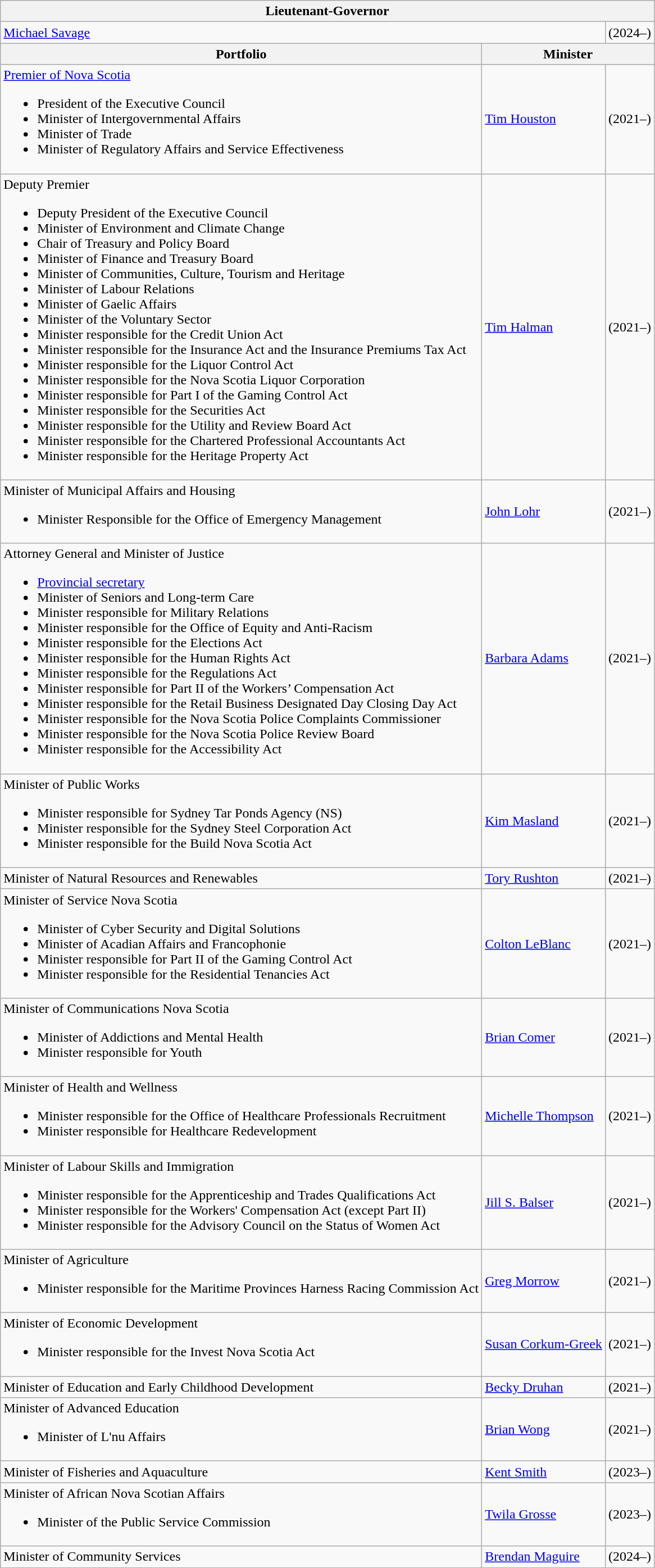<table class="wikitable">
<tr>
<th colspan="3">Lieutenant-Governor</th>
</tr>
<tr>
<td colspan="2"><a href='#'>Michael Savage</a></td>
<td>(2024–)</td>
</tr>
<tr>
<th colspan=1>Portfolio</th>
<th colspan=2>Minister</th>
</tr>
<tr>
<td><a href='#'>Premier of Nova Scotia</a><br><ul><li>President of the Executive Council</li><li>Minister of Intergovernmental Affairs</li><li>Minister of Trade</li><li>Minister of Regulatory Affairs and Service Effectiveness</li></ul></td>
<td><a href='#'>Tim Houston</a></td>
<td>(2021–)</td>
</tr>
<tr>
<td>Deputy Premier<br><ul><li>Deputy President of the Executive Council</li><li>Minister of Environment and Climate Change</li><li>Chair of Treasury and Policy Board</li><li>Minister of Finance and Treasury Board</li><li>Minister of Communities, Culture, Tourism and Heritage</li><li>Minister of Labour Relations</li><li>Minister of Gaelic Affairs</li><li>Minister of the Voluntary Sector</li><li>Minister responsible for the Credit Union Act</li><li>Minister responsible for the Insurance Act and the Insurance Premiums Tax Act</li><li>Minister responsible for the Liquor Control Act</li><li>Minister responsible for the Nova Scotia Liquor Corporation</li><li>Minister responsible for Part I of the Gaming Control Act</li><li>Minister responsible for the Securities Act</li><li>Minister responsible for the Utility and Review Board Act</li><li>Minister responsible for the Chartered Professional Accountants Act</li><li>Minister responsible for the Heritage Property Act</li></ul></td>
<td><a href='#'>Tim Halman</a></td>
<td>(2021–)</td>
</tr>
<tr>
<td>Minister of Municipal Affairs and Housing<br><ul><li>Minister Responsible for the Office of Emergency Management</li></ul></td>
<td><a href='#'>John Lohr</a></td>
<td>(2021–)</td>
</tr>
<tr>
<td>Attorney General and Minister of Justice<br><ul><li><a href='#'>Provincial secretary</a></li><li>Minister of Seniors and Long-term Care</li><li>Minister responsible for Military Relations</li><li>Minister responsible for the Office of Equity and Anti-Racism</li><li>Minister responsible for the Elections Act</li><li>Minister responsible for the Human Rights Act</li><li>Minister responsible for the Regulations Act</li><li>Minister responsible for Part II of the Workers’ Compensation Act</li><li>Minister responsible for the Retail Business Designated Day Closing Day Act</li><li>Minister responsible for the Nova Scotia Police Complaints Commissioner</li><li>Minister responsible for the Nova Scotia Police Review Board</li><li>Minister responsible for the Accessibility Act</li></ul></td>
<td><a href='#'>Barbara Adams</a></td>
<td>(2021–)</td>
</tr>
<tr>
<td>Minister of Public Works<br><ul><li>Minister responsible for Sydney Tar Ponds Agency (NS)</li><li>Minister responsible for the Sydney Steel Corporation Act</li><li>Minister responsible for the Build Nova Scotia Act</li></ul></td>
<td><a href='#'>Kim Masland</a></td>
<td>(2021–)</td>
</tr>
<tr>
<td>Minister of Natural Resources and Renewables</td>
<td><a href='#'>Tory Rushton</a></td>
<td>(2021–)</td>
</tr>
<tr>
<td>Minister of Service Nova Scotia<br><ul><li>Minister of Cyber Security and Digital Solutions</li><li>Minister of Acadian Affairs and Francophonie</li><li>Minister responsible for Part II of the Gaming Control Act</li><li>Minister responsible for the Residential Tenancies Act</li></ul></td>
<td><a href='#'>Colton LeBlanc</a></td>
<td>(2021–)</td>
</tr>
<tr>
<td>Minister of Communications Nova Scotia<br><ul><li>Minister of Addictions and Mental Health</li><li>Minister responsible for Youth</li></ul></td>
<td><a href='#'>Brian Comer</a></td>
<td>(2021–)</td>
</tr>
<tr>
<td>Minister of Health and Wellness<br><ul><li>Minister responsible for the Office of Healthcare Professionals Recruitment</li><li>Minister responsible for Healthcare Redevelopment</li></ul></td>
<td><a href='#'>Michelle Thompson</a></td>
<td>(2021–)</td>
</tr>
<tr>
<td>Minister of Labour Skills and Immigration<br><ul><li>Minister responsible for the Apprenticeship and Trades Qualifications Act</li><li>Minister responsible for the Workers' Compensation Act (except Part II)</li><li>Minister responsible for the Advisory Council on the Status of Women Act</li></ul></td>
<td><a href='#'>Jill S. Balser</a></td>
<td>(2021–)</td>
</tr>
<tr>
<td>Minister of Agriculture<br><ul><li>Minister responsible for the Maritime Provinces Harness Racing Commission Act</li></ul></td>
<td><a href='#'>Greg Morrow</a></td>
<td>(2021–)</td>
</tr>
<tr>
<td>Minister of Economic Development<br><ul><li>Minister responsible for the Invest Nova Scotia Act</li></ul></td>
<td><a href='#'>Susan Corkum-Greek</a></td>
<td>(2021–)</td>
</tr>
<tr>
<td>Minister of Education and Early Childhood Development</td>
<td><a href='#'>Becky Druhan</a></td>
<td>(2021–)</td>
</tr>
<tr>
<td>Minister of Advanced Education<br><ul><li>Minister of L'nu Affairs</li></ul></td>
<td><a href='#'>Brian Wong</a></td>
<td>(2021–)</td>
</tr>
<tr>
<td>Minister of Fisheries and Aquaculture</td>
<td><a href='#'>Kent Smith</a></td>
<td>(2023–)</td>
</tr>
<tr>
<td>Minister of African Nova Scotian Affairs<br><ul><li>Minister of the Public Service Commission</li></ul></td>
<td><a href='#'>Twila Grosse</a></td>
<td>(2023–)</td>
</tr>
<tr>
<td>Minister of Community Services</td>
<td><a href='#'>Brendan Maguire</a></td>
<td>(2024–)</td>
</tr>
</table>
